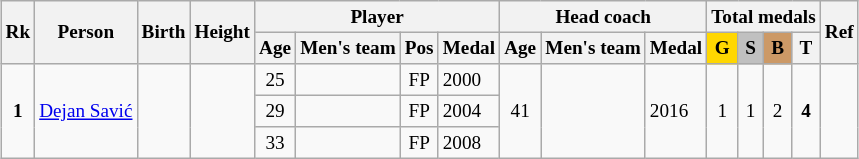<table class="wikitable sortable" style="text-align: center; font-size: 80%; margin-left: 1em;">
<tr>
<th rowspan="2">Rk</th>
<th rowspan="2">Person</th>
<th rowspan="2">Birth</th>
<th rowspan="2">Height</th>
<th colspan="4">Player</th>
<th colspan="3">Head coach</th>
<th colspan="4">Total medals</th>
<th rowspan="2" class="unsortable">Ref</th>
</tr>
<tr>
<th>Age</th>
<th>Men's team</th>
<th>Pos</th>
<th>Medal</th>
<th>Age</th>
<th>Men's team</th>
<th>Medal</th>
<th style="background-color: gold;">G</th>
<th style="background-color: silver;">S</th>
<th style="background-color: #cc9966;">B</th>
<th>T</th>
</tr>
<tr>
<td rowspan="3"><strong>1</strong></td>
<td rowspan="3" style="text-align: left;" data-sort-value="Savić, Dejan"><a href='#'>Dejan Savić</a></td>
<td rowspan="3"></td>
<td rowspan="3"></td>
<td>25</td>
<td style="text-align: left;" data-sort-value="Yugoslavia, FR"></td>
<td>FP</td>
<td style="text-align: left;">2000 </td>
<td rowspan="3">41</td>
<td rowspan="3" style="text-align: left;"></td>
<td rowspan="3" style="text-align: left;">2016 </td>
<td rowspan="3">1</td>
<td rowspan="3">1</td>
<td rowspan="3">2</td>
<td rowspan="3"><strong>4</strong></td>
<td rowspan="3"></td>
</tr>
<tr>
<td>29</td>
<td style="text-align: left;"></td>
<td>FP</td>
<td style="text-align: left;">2004 </td>
</tr>
<tr>
<td>33</td>
<td style="text-align: left;"></td>
<td>FP</td>
<td style="text-align: left;">2008 </td>
</tr>
</table>
